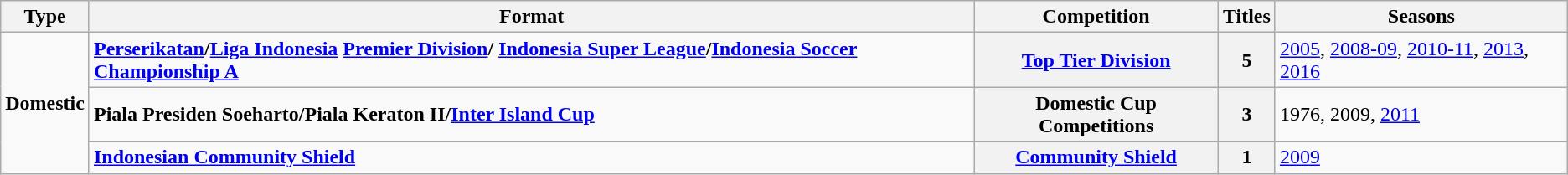<table class="wikitable">
<tr>
<th>Type</th>
<th>Format</th>
<th>Competition</th>
<th>Titles</th>
<th>Seasons</th>
</tr>
<tr>
<td rowspan="3"><strong>Domestic</strong></td>
<td><strong><a href='#'>Perserikatan</a>/<a href='#'>Liga Indonesia</a> <a href='#'>Premier Division</a>/ <a href='#'>Indonesia Super League</a>/<a href='#'>Indonesia Soccer Championship A</a></strong></td>
<th><strong><a href='#'>Top Tier Division</a></strong></th>
<th><strong>5</strong></th>
<td><a href='#'>2005</a>, <a href='#'>2008-09</a>, <a href='#'>2010-11</a>, <a href='#'>2013</a>, <a href='#'>2016</a></td>
</tr>
<tr>
<td><strong>Piala Presiden Soeharto/Piala Keraton II/<a href='#'>Inter Island Cup</a></strong></td>
<th><strong>Domestic Cup Competitions</strong></th>
<th><strong>3</strong></th>
<td>1976, 2009, <a href='#'>2011</a></td>
</tr>
<tr>
<td><strong><a href='#'>Indonesian Community Shield</a></strong></td>
<th><strong><a href='#'>Community Shield</a></strong></th>
<th>1</th>
<td><a href='#'>2009</a></td>
</tr>
</table>
